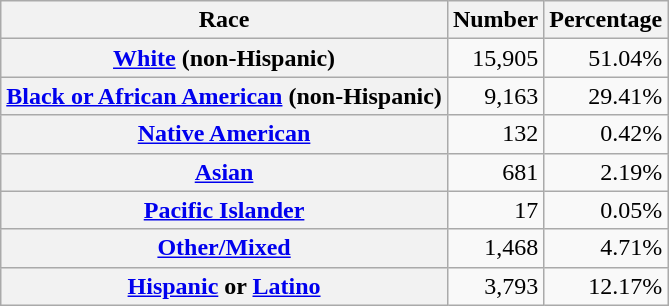<table class="wikitable" style="text-align:right">
<tr>
<th scope="col">Race</th>
<th scope="col">Number</th>
<th scope="col">Percentage</th>
</tr>
<tr>
<th scope="row"><a href='#'>White</a> (non-Hispanic)</th>
<td>15,905</td>
<td>51.04%</td>
</tr>
<tr>
<th scope="row"><a href='#'>Black or African American</a> (non-Hispanic)</th>
<td>9,163</td>
<td>29.41%</td>
</tr>
<tr>
<th scope="row"><a href='#'>Native American</a></th>
<td>132</td>
<td>0.42%</td>
</tr>
<tr>
<th scope="row"><a href='#'>Asian</a></th>
<td>681</td>
<td>2.19%</td>
</tr>
<tr>
<th scope="row"><a href='#'>Pacific Islander</a></th>
<td>17</td>
<td>0.05%</td>
</tr>
<tr>
<th scope="row"><a href='#'>Other/Mixed</a></th>
<td>1,468</td>
<td>4.71%</td>
</tr>
<tr>
<th scope="row"><a href='#'>Hispanic</a> or <a href='#'>Latino</a></th>
<td>3,793</td>
<td>12.17%</td>
</tr>
</table>
